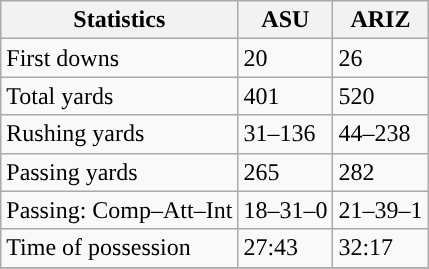<table class="wikitable" style="float: left;">
<tr>
<th>Statistics</th>
<th>ASU</th>
<th>ARIZ</th>
</tr>
<tr>
<td>First downs</td>
<td>20</td>
<td>26</td>
</tr>
<tr>
<td>Total yards</td>
<td>401</td>
<td>520</td>
</tr>
<tr>
<td>Rushing yards</td>
<td>31–136</td>
<td>44–238</td>
</tr>
<tr>
<td>Passing yards</td>
<td>265</td>
<td>282</td>
</tr>
<tr>
<td>Passing: Comp–Att–Int</td>
<td>18–31–0</td>
<td>21–39–1</td>
</tr>
<tr>
<td>Time of possession</td>
<td>27:43</td>
<td>32:17</td>
</tr>
<tr>
</tr>
</table>
